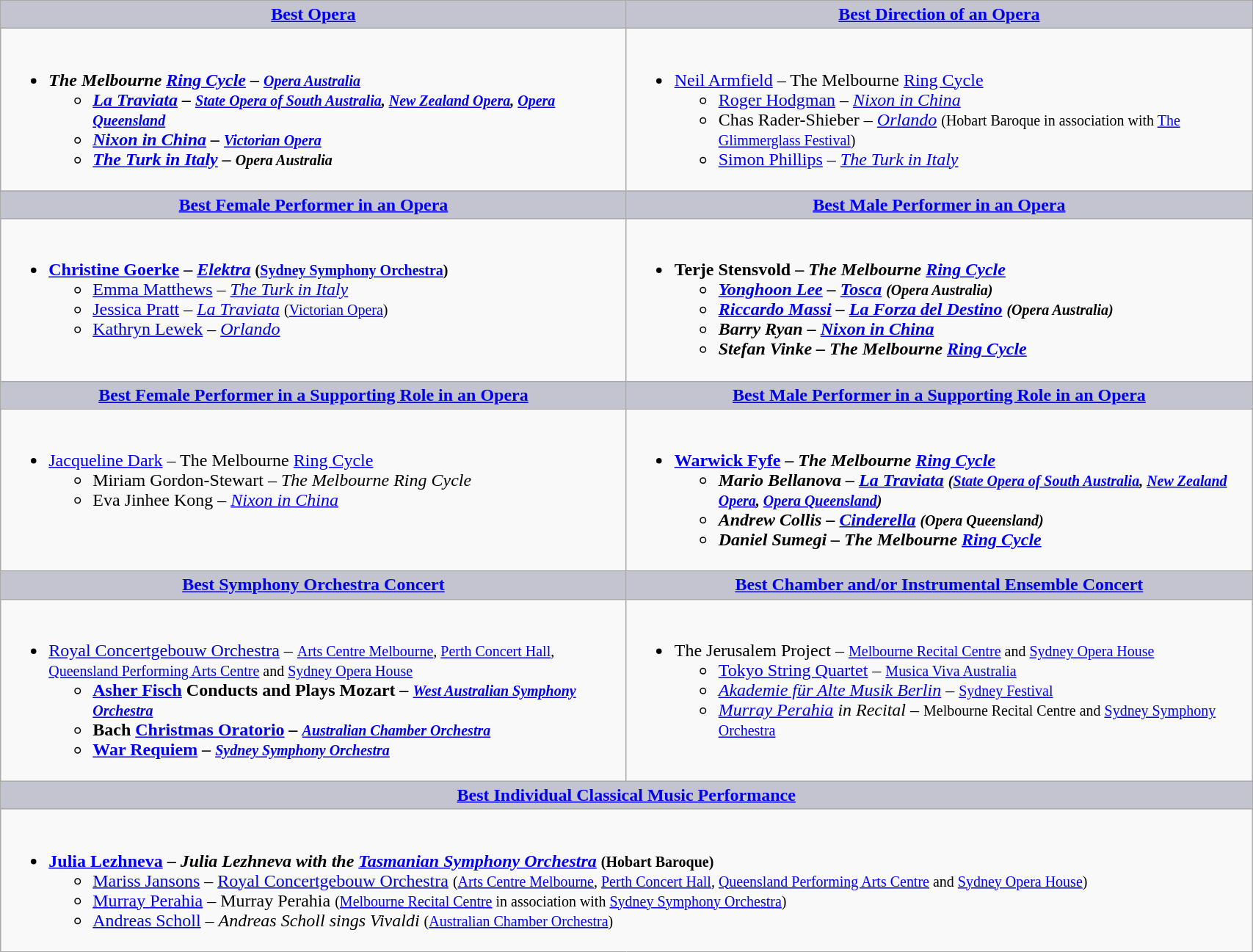<table class=wikitable width="90%" border="1" cellpadding="5" cellspacing="0" align="centre">
<tr>
<th style="background:#C4C3D0;width:50%"><a href='#'>Best Opera</a></th>
<th style="background:#C4C3D0;width:50%"><a href='#'>Best Direction of an Opera</a></th>
</tr>
<tr>
<td valign="top"><br><ul><li><strong><em>The Melbourne <a href='#'>Ring Cycle</a><em> – <small><a href='#'>Opera Australia</a></small><strong><ul><li></em><a href='#'>La Traviata</a><em> – <small><a href='#'>State Opera of South Australia</a>, <a href='#'>New Zealand Opera</a>, <a href='#'>Opera Queensland</a></small></li><li></em><a href='#'>Nixon in China</a><em> – <small><a href='#'>Victorian Opera</a></small></li><li></em><a href='#'>The Turk in Italy</a><em> – <small>Opera Australia</small></li></ul></li></ul></td>
<td valign="top"><br><ul><li></strong><a href='#'>Neil Armfield</a> – </em>The Melbourne <a href='#'>Ring Cycle</a></em></strong><ul><li><a href='#'>Roger Hodgman</a> – <em><a href='#'>Nixon in China</a></em></li><li>Chas Rader-Shieber – <em><a href='#'>Orlando</a></em> <small>(Hobart Baroque in association with <a href='#'>The Glimmerglass Festival</a>)</small></li><li><a href='#'>Simon Phillips</a> – <em><a href='#'>The Turk in Italy</a></em></li></ul></li></ul></td>
</tr>
<tr>
<th style="background:#C4C3D0;width:50%"><a href='#'>Best Female Performer in an Opera</a></th>
<th style="background:#C4C3D0;width:50%"><a href='#'>Best Male Performer in an Opera</a></th>
</tr>
<tr>
<td valign="top"><br><ul><li><strong><a href='#'>Christine Goerke</a> – <em><a href='#'>Elektra</a></em> <small>(<a href='#'>Sydney Symphony Orchestra</a>)</small></strong><ul><li><a href='#'>Emma Matthews</a> – <em><a href='#'>The Turk in Italy</a></em></li><li><a href='#'>Jessica Pratt</a> – <em><a href='#'>La Traviata</a></em> <small>(<a href='#'>Victorian Opera</a>)</small></li><li><a href='#'>Kathryn Lewek</a> – <em><a href='#'>Orlando</a></em></li></ul></li></ul></td>
<td valign="top"><br><ul><li><strong>Terje Stensvold – <em>The Melbourne <a href='#'>Ring Cycle</a><strong><em><ul><li><a href='#'>Yonghoon Lee</a> – </em><a href='#'>Tosca</a><em> <small>(Opera Australia)</small></li><li><a href='#'>Riccardo Massi</a> – </em><a href='#'>La Forza del Destino</a><em> <small>(Opera Australia)</small></li><li>Barry Ryan – </em><a href='#'>Nixon in China</a><em></li><li>Stefan Vinke – </em>The Melbourne <a href='#'>Ring Cycle</a><em></li></ul></li></ul></td>
</tr>
<tr>
<th style="background:#C4C3D0;width:50%"><a href='#'>Best Female Performer in a Supporting Role in an Opera</a></th>
<th style="background:#C4C3D0;width:50%"><a href='#'>Best Male Performer in a Supporting Role in an Opera</a></th>
</tr>
<tr>
<td valign="top"><br><ul><li></strong><a href='#'>Jacqueline Dark</a> – </em>The Melbourne <a href='#'>Ring Cycle</a></em></strong><ul><li>Miriam Gordon-Stewart – <em>The Melbourne Ring Cycle</em></li><li>Eva Jinhee Kong – <em><a href='#'>Nixon in China</a></em></li></ul></li></ul></td>
<td valign="top"><br><ul><li><strong><a href='#'>Warwick Fyfe</a> – <em>The Melbourne <a href='#'>Ring Cycle</a><strong><em><ul><li>Mario Bellanova – </em><a href='#'>La Traviata</a><em> <small>(<a href='#'>State Opera of South Australia</a>, <a href='#'>New Zealand Opera</a>, <a href='#'>Opera Queensland</a>)</small></li><li>Andrew Collis – </em><a href='#'>Cinderella</a><em> <small>(Opera Queensland)</small></li><li>Daniel Sumegi – </em>The Melbourne <a href='#'>Ring Cycle</a><em></li></ul></li></ul></td>
</tr>
<tr>
<th style="background:#C4C3D0;width:50%"><a href='#'>Best Symphony Orchestra Concert</a></th>
<th style="background:#C4C3D0;"><a href='#'>Best Chamber and/or Instrumental Ensemble Concert</a></th>
</tr>
<tr>
<td valign="top"><br><ul><li></strong><a href='#'>Royal Concertgebouw Orchestra</a> – <small><a href='#'>Arts Centre Melbourne</a>, <a href='#'>Perth Concert Hall</a>, <a href='#'>Queensland Performing Arts Centre</a> and <a href='#'>Sydney Opera House</a></small><strong><ul><li></em><a href='#'>Asher Fisch</a> Conducts and Plays Mozart<em> – <small><a href='#'>West Australian Symphony Orchestra</a></small></li><li></em>Bach <a href='#'>Christmas Oratorio</a><em> – <small><a href='#'>Australian Chamber Orchestra</a></small></li><li></em><a href='#'>War Requiem</a><em> – <small><a href='#'>Sydney Symphony Orchestra</a></small></li></ul></li></ul></td>
<td valign="top"><br><ul><li></em></strong>The Jerusalem Project</em> – <small><a href='#'>Melbourne Recital Centre</a> and <a href='#'>Sydney Opera House</a></small></strong><ul><li><a href='#'>Tokyo String Quartet</a> – <small><a href='#'>Musica Viva Australia</a></small></li><li><em><a href='#'>Akademie für Alte Musik Berlin</a></em> – <small><a href='#'>Sydney Festival</a></small></li><li><em><a href='#'>Murray Perahia</a> in Recital</em> – <small>Melbourne Recital Centre and <a href='#'>Sydney Symphony Orchestra</a></small></li></ul></li></ul></td>
</tr>
<tr>
<th colspan="2" style="background:#C4C3D0;"><a href='#'>Best Individual Classical Music Performance</a></th>
</tr>
<tr>
<td colspan=2 valign="top"><br><ul><li><strong><a href='#'>Julia Lezhneva</a> – <em>Julia Lezhneva with the <a href='#'>Tasmanian Symphony Orchestra</a></em> <small>(Hobart Baroque)</small></strong><ul><li><a href='#'>Mariss Jansons</a> – <a href='#'>Royal Concertgebouw Orchestra</a> <small>(<a href='#'>Arts Centre Melbourne</a>, <a href='#'>Perth Concert Hall</a>, <a href='#'>Queensland Performing Arts Centre</a> and <a href='#'>Sydney Opera House</a>)</small></li><li><a href='#'>Murray Perahia</a> – Murray Perahia <small>(<a href='#'>Melbourne Recital Centre</a> in association with <a href='#'>Sydney Symphony Orchestra</a>)</small></li><li><a href='#'>Andreas Scholl</a> – <em>Andreas Scholl sings Vivaldi</em> <small>(<a href='#'>Australian Chamber Orchestra</a>)</small></li></ul></li></ul></td>
</tr>
</table>
